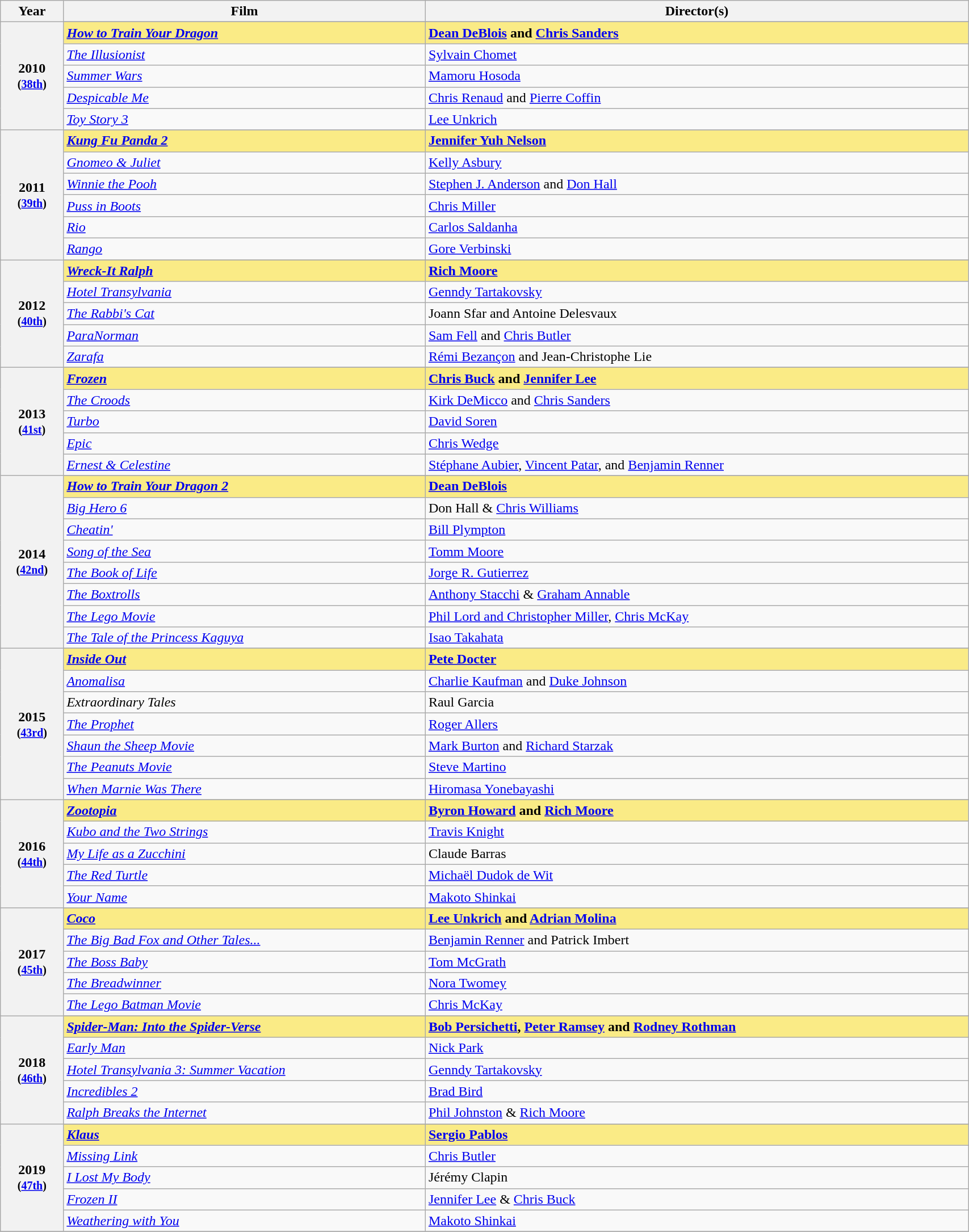<table class="wikitable" style="width:90%;">
<tr>
<th style="width:3%;">Year</th>
<th style="width:20%;">Film</th>
<th style="width:30%;">Director(s)</th>
</tr>
<tr>
<th rowspan="6" style="text-align:center;">2010 <br><small>(<a href='#'>38th</a>)</small><br></th>
</tr>
<tr style="background:#FAEB86;">
<td><strong><em><a href='#'>How to Train Your Dragon</a></em></strong></td>
<td><strong><a href='#'>Dean DeBlois</a> and <a href='#'>Chris Sanders</a></strong></td>
</tr>
<tr>
<td><em><a href='#'>The Illusionist</a></em></td>
<td><a href='#'>Sylvain Chomet</a></td>
</tr>
<tr>
<td><em><a href='#'>Summer Wars</a></em></td>
<td><a href='#'>Mamoru Hosoda</a></td>
</tr>
<tr>
<td><em><a href='#'>Despicable Me</a></em></td>
<td><a href='#'>Chris Renaud</a> and <a href='#'>Pierre Coffin</a></td>
</tr>
<tr>
<td><em><a href='#'>Toy Story 3</a></em></td>
<td><a href='#'>Lee Unkrich</a></td>
</tr>
<tr>
<th rowspan="7" style="text-align:center;">2011 <br><small>(<a href='#'>39th</a>)</small><br></th>
</tr>
<tr style="background:#FAEB86;">
<td><strong><em><a href='#'>Kung Fu Panda 2</a></em></strong></td>
<td><strong><a href='#'>Jennifer Yuh Nelson</a></strong></td>
</tr>
<tr>
<td><em><a href='#'>Gnomeo & Juliet</a></em></td>
<td><a href='#'>Kelly Asbury</a></td>
</tr>
<tr>
<td><em><a href='#'>Winnie the Pooh</a></em></td>
<td><a href='#'>Stephen J. Anderson</a> and <a href='#'>Don Hall</a></td>
</tr>
<tr>
<td><em><a href='#'>Puss in Boots</a></em></td>
<td><a href='#'>Chris Miller</a></td>
</tr>
<tr>
<td><em><a href='#'>Rio</a></em></td>
<td><a href='#'>Carlos Saldanha</a></td>
</tr>
<tr>
<td><em><a href='#'>Rango</a></em></td>
<td><a href='#'>Gore Verbinski</a></td>
</tr>
<tr>
<th rowspan="6" style="text-align:center;">2012 <br><small>(<a href='#'>40th</a>)</small><br></th>
</tr>
<tr style="background:#FAEB86;">
<td><strong><em><a href='#'>Wreck-It Ralph</a></em></strong></td>
<td><strong><a href='#'>Rich Moore</a></strong></td>
</tr>
<tr>
<td><em><a href='#'>Hotel Transylvania</a></em></td>
<td><a href='#'>Genndy Tartakovsky</a></td>
</tr>
<tr>
<td><em><a href='#'>The Rabbi's Cat</a></em></td>
<td>Joann Sfar and Antoine Delesvaux</td>
</tr>
<tr>
<td><em><a href='#'>ParaNorman</a></em></td>
<td><a href='#'>Sam Fell</a> and <a href='#'>Chris Butler</a></td>
</tr>
<tr>
<td><em><a href='#'>Zarafa</a></em></td>
<td><a href='#'>Rémi Bezançon</a> and Jean-Christophe Lie</td>
</tr>
<tr>
<th rowspan="6" style="text-align:center;">2013 <br><small>(<a href='#'>41st</a>)</small><br></th>
</tr>
<tr style="background:#FAEB86;">
<td><strong><em><a href='#'>Frozen</a></em></strong></td>
<td><strong><a href='#'>Chris Buck</a> and <a href='#'>Jennifer Lee</a></strong></td>
</tr>
<tr>
<td><em><a href='#'>The Croods</a></em></td>
<td><a href='#'>Kirk DeMicco</a> and <a href='#'>Chris Sanders</a></td>
</tr>
<tr>
<td><em><a href='#'>Turbo</a></em></td>
<td><a href='#'>David Soren</a></td>
</tr>
<tr>
<td><em><a href='#'>Epic</a></em></td>
<td><a href='#'>Chris Wedge</a></td>
</tr>
<tr>
<td><em><a href='#'>Ernest & Celestine</a></em></td>
<td><a href='#'>Stéphane Aubier</a>, <a href='#'>Vincent Patar</a>, and <a href='#'>Benjamin Renner</a></td>
</tr>
<tr>
<th rowspan="9" style="text-align:center;">2014 <br><small>(<a href='#'>42nd</a>)</small><br></th>
</tr>
<tr style="background:#FAEB86;">
<td><strong><em><a href='#'>How to Train Your Dragon 2</a></em></strong></td>
<td><strong><a href='#'>Dean DeBlois</a></strong></td>
</tr>
<tr>
<td><em><a href='#'>Big Hero 6</a></em></td>
<td>Don Hall & <a href='#'>Chris Williams</a></td>
</tr>
<tr>
<td><em><a href='#'>Cheatin'</a></em></td>
<td><a href='#'>Bill Plympton</a></td>
</tr>
<tr>
<td><em><a href='#'>Song of the Sea</a></em></td>
<td><a href='#'>Tomm Moore</a></td>
</tr>
<tr>
<td><em><a href='#'>The Book of Life</a></em></td>
<td><a href='#'>Jorge R. Gutierrez</a></td>
</tr>
<tr>
<td><em><a href='#'>The Boxtrolls</a></em></td>
<td><a href='#'>Anthony Stacchi</a> & <a href='#'>Graham Annable</a></td>
</tr>
<tr>
<td><em><a href='#'>The Lego Movie</a></em></td>
<td><a href='#'>Phil Lord and Christopher Miller</a>, <a href='#'>Chris McKay</a></td>
</tr>
<tr>
<td><em><a href='#'>The Tale of the Princess Kaguya</a></em></td>
<td><a href='#'>Isao Takahata</a></td>
</tr>
<tr>
<th rowspan="8" style="text-align:center;">2015 <br><small>(<a href='#'>43rd</a>)</small><br></th>
</tr>
<tr style="background:#FAEB86;">
<td><strong><em><a href='#'>Inside Out</a></em></strong></td>
<td><strong><a href='#'>Pete Docter</a></strong></td>
</tr>
<tr>
<td><em><a href='#'>Anomalisa</a></em></td>
<td><a href='#'>Charlie Kaufman</a> and <a href='#'>Duke Johnson</a></td>
</tr>
<tr>
<td><em>Extraordinary Tales</em></td>
<td>Raul Garcia</td>
</tr>
<tr>
<td><em><a href='#'>The Prophet</a></em></td>
<td><a href='#'>Roger Allers</a></td>
</tr>
<tr>
<td><em><a href='#'>Shaun the Sheep Movie</a></em></td>
<td><a href='#'>Mark Burton</a> and <a href='#'>Richard Starzak</a></td>
</tr>
<tr>
<td><em><a href='#'>The Peanuts Movie</a></em></td>
<td><a href='#'>Steve Martino</a></td>
</tr>
<tr>
<td><em><a href='#'>When Marnie Was There</a></em></td>
<td><a href='#'>Hiromasa Yonebayashi</a></td>
</tr>
<tr>
<th rowspan="6" style="text-align:center;">2016 <br><small>(<a href='#'>44th</a>)</small><br></th>
</tr>
<tr style="background:#FAEB86;">
<td><strong><em><a href='#'>Zootopia</a></em></strong></td>
<td><strong><a href='#'>Byron Howard</a> and <a href='#'>Rich Moore</a></strong></td>
</tr>
<tr>
<td><em><a href='#'>Kubo and the Two Strings</a></em></td>
<td><a href='#'>Travis Knight</a></td>
</tr>
<tr>
<td><em><a href='#'>My Life as a Zucchini</a></em></td>
<td>Claude Barras</td>
</tr>
<tr>
<td><em><a href='#'>The Red Turtle</a></em></td>
<td><a href='#'>Michaël Dudok de Wit</a></td>
</tr>
<tr>
<td><em><a href='#'>Your Name</a></em></td>
<td><a href='#'>Makoto Shinkai</a></td>
</tr>
<tr>
<th rowspan="6" style="text-align:center;">2017 <br><small>(<a href='#'>45th</a>)</small><br></th>
</tr>
<tr style="background:#FAEB86;">
<td><strong><em><a href='#'>Coco</a></em></strong></td>
<td><strong><a href='#'>Lee Unkrich</a> and <a href='#'>Adrian Molina</a></strong></td>
</tr>
<tr>
<td><em><a href='#'>The Big Bad Fox and Other Tales...</a></em></td>
<td><a href='#'>Benjamin Renner</a> and Patrick Imbert</td>
</tr>
<tr>
<td><em><a href='#'>The Boss Baby</a></em></td>
<td><a href='#'>Tom McGrath</a></td>
</tr>
<tr>
<td><em><a href='#'>The Breadwinner</a></em></td>
<td><a href='#'>Nora Twomey</a></td>
</tr>
<tr>
<td><em><a href='#'>The Lego Batman Movie</a></em></td>
<td><a href='#'>Chris McKay</a></td>
</tr>
<tr>
<th rowspan="6" style="text-align:center;">2018 <br><small>(<a href='#'>46th</a>)</small><br></th>
</tr>
<tr style="background:#FAEB86;">
<td><strong><em><a href='#'>Spider-Man: Into the Spider-Verse</a></em></strong></td>
<td><strong><a href='#'>Bob Persichetti</a>, <a href='#'>Peter Ramsey</a> and <a href='#'>Rodney Rothman</a></strong></td>
</tr>
<tr>
<td><em><a href='#'>Early Man</a></em></td>
<td><a href='#'>Nick Park</a></td>
</tr>
<tr>
<td><em><a href='#'>Hotel Transylvania 3: Summer Vacation</a></em></td>
<td><a href='#'>Genndy Tartakovsky</a></td>
</tr>
<tr>
<td><em><a href='#'>Incredibles 2</a></em></td>
<td><a href='#'>Brad Bird</a></td>
</tr>
<tr>
<td><em><a href='#'>Ralph Breaks the Internet</a></em></td>
<td><a href='#'>Phil Johnston</a> & <a href='#'>Rich Moore</a></td>
</tr>
<tr>
<th rowspan="6" style="text-align:center;">2019 <br><small>(<a href='#'>47th</a>)</small><br></th>
</tr>
<tr style="background:#FAEB86;">
<td><strong><em><a href='#'>Klaus</a></em></strong></td>
<td><strong><a href='#'>Sergio Pablos</a></strong></td>
</tr>
<tr>
<td><em><a href='#'>Missing Link</a></em></td>
<td><a href='#'>Chris Butler</a></td>
</tr>
<tr>
<td><em><a href='#'>I Lost My Body</a></em></td>
<td>Jérémy Clapin</td>
</tr>
<tr>
<td><em><a href='#'>Frozen II</a></em></td>
<td><a href='#'>Jennifer Lee</a> & <a href='#'>Chris Buck</a></td>
</tr>
<tr>
<td><em><a href='#'>Weathering with You</a></em></td>
<td><a href='#'>Makoto Shinkai</a></td>
</tr>
<tr>
</tr>
</table>
